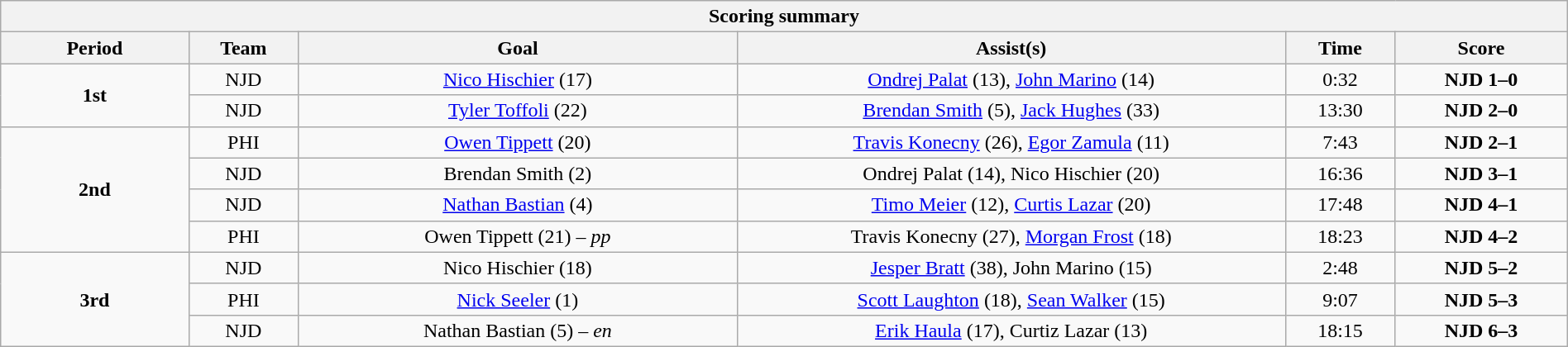<table style="width:100%;" class="wikitable">
<tr>
<th colspan=6>Scoring summary</th>
</tr>
<tr>
<th style="width:12%;">Period</th>
<th style="width:7%;">Team</th>
<th style="width:28%;">Goal</th>
<th style="width:35%;">Assist(s)</th>
<th style="width:7%;">Time</th>
<th style="width:11%;">Score</th>
</tr>
<tr style="text-align:center;">
<td style="text-align:center;" rowspan="2"><strong>1st</strong></td>
<td align=center>NJD</td>
<td><a href='#'>Nico Hischier</a> (17)</td>
<td><a href='#'>Ondrej Palat</a> (13), <a href='#'>John Marino</a> (14)</td>
<td align=center>0:32</td>
<td align=center><strong>NJD 1–0</strong></td>
</tr>
<tr style="text-align:center;">
<td align=center>NJD</td>
<td><a href='#'>Tyler Toffoli</a> (22)</td>
<td><a href='#'>Brendan Smith</a> (5), <a href='#'>Jack Hughes</a> (33)</td>
<td align=center>13:30</td>
<td align=center><strong>NJD 2–0</strong></td>
</tr>
<tr style="text-align:center;">
<td style="text-align:center;" rowspan="4"><strong>2nd</strong></td>
<td align=center>PHI</td>
<td><a href='#'>Owen Tippett</a> (20)</td>
<td><a href='#'>Travis Konecny</a> (26), <a href='#'>Egor Zamula</a> (11)</td>
<td align=center>7:43</td>
<td align=center><strong>NJD 2–1</strong></td>
</tr>
<tr style="text-align:center;">
<td align=center>NJD</td>
<td>Brendan Smith (2)</td>
<td>Ondrej Palat (14), Nico Hischier (20)</td>
<td align=center>16:36</td>
<td align=center><strong>NJD 3–1</strong></td>
</tr>
<tr style="text-align:center;">
<td align=center>NJD</td>
<td><a href='#'>Nathan Bastian</a> (4)</td>
<td><a href='#'>Timo Meier</a> (12), <a href='#'>Curtis Lazar</a> (20)</td>
<td align=center>17:48</td>
<td align=center><strong>NJD 4–1</strong></td>
</tr>
<tr style="text-align:center;">
<td align=center>PHI</td>
<td>Owen Tippett (21) – <em>pp</em></td>
<td>Travis Konecny (27), <a href='#'>Morgan Frost</a> (18)</td>
<td align=center>18:23</td>
<td align=center><strong>NJD 4–2</strong></td>
</tr>
<tr style="text-align:center;">
<td style="text-align:center;" rowspan="3"><strong>3rd</strong></td>
<td align=center>NJD</td>
<td>Nico Hischier (18)</td>
<td><a href='#'>Jesper Bratt</a> (38), John Marino (15)</td>
<td align=center>2:48</td>
<td align=center><strong>NJD 5–2</strong></td>
</tr>
<tr style="text-align:center;">
<td align=center>PHI</td>
<td><a href='#'>Nick Seeler</a> (1)</td>
<td><a href='#'>Scott Laughton</a> (18), <a href='#'>Sean Walker</a> (15)</td>
<td align=center>9:07</td>
<td align=center><strong>NJD 5–3</strong></td>
</tr>
<tr style="text-align:center;">
<td align=center>NJD</td>
<td>Nathan Bastian (5) – <em>en</em></td>
<td><a href='#'>Erik Haula</a> (17), Curtiz Lazar (13)</td>
<td align=center>18:15</td>
<td align=center><strong>NJD 6–3</strong></td>
</tr>
</table>
